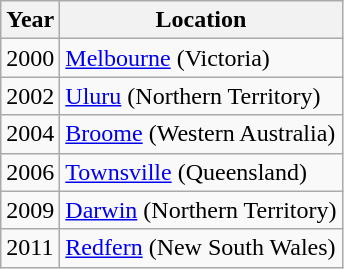<table class="wikitable">
<tr>
<th>Year</th>
<th>Location</th>
</tr>
<tr>
<td>2000</td>
<td><a href='#'>Melbourne</a> (Victoria)</td>
</tr>
<tr>
<td>2002</td>
<td><a href='#'>Uluru</a> (Northern Territory)</td>
</tr>
<tr>
<td>2004</td>
<td><a href='#'>Broome</a> (Western Australia)</td>
</tr>
<tr>
<td>2006</td>
<td><a href='#'>Townsville</a> (Queensland)</td>
</tr>
<tr>
<td>2009</td>
<td><a href='#'>Darwin</a> (Northern Territory)</td>
</tr>
<tr>
<td>2011</td>
<td><a href='#'>Redfern</a> (New South Wales)</td>
</tr>
</table>
